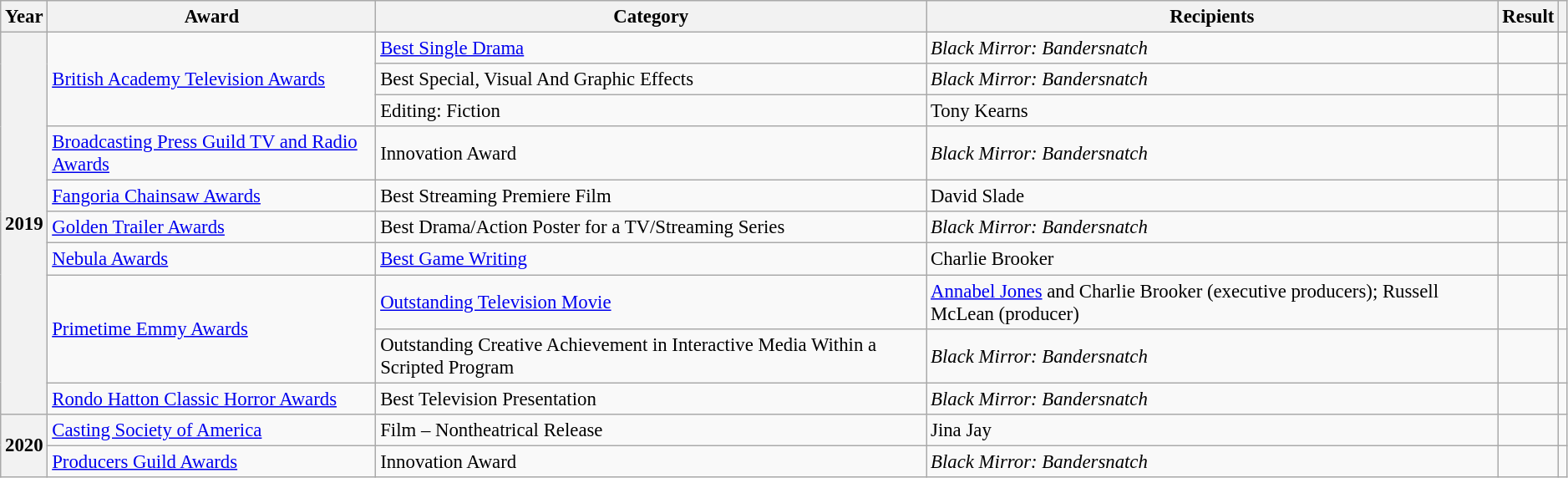<table class="wikitable sortable" style="font-size:95%; width:99%;" summary="Columns indicate the year of nomination, award name, category of the award, nominees and whether the nominees won the award, with the final column containing the source of information. Bandersnatch won two Emmy Awards, a Broadcasting Press Guild TV Award and a Nebula Award.">
<tr style="text-align:center;">
<th scope="col">Year</th>
<th scope="col">Award</th>
<th scope="col">Category</th>
<th scope="col">Recipients</th>
<th scope="col">Result</th>
<th scope="col" class="unsortable"></th>
</tr>
<tr>
<th scope="row" align="center" rowspan="10">2019</th>
<td rowspan="3"><a href='#'>British Academy Television Awards</a></td>
<td><a href='#'>Best Single Drama</a></td>
<td><em>Black Mirror: Bandersnatch</em></td>
<td></td>
<td align="center"></td>
</tr>
<tr>
<td>Best Special, Visual And Graphic Effects</td>
<td><em>Black Mirror: Bandersnatch</em></td>
<td></td>
<td align="center"></td>
</tr>
<tr>
<td>Editing: Fiction</td>
<td>Tony Kearns</td>
<td></td>
<td align="center"></td>
</tr>
<tr>
<td><a href='#'>Broadcasting Press Guild TV and Radio Awards</a></td>
<td>Innovation Award</td>
<td><em>Black Mirror: Bandersnatch</em></td>
<td></td>
<td align="center"></td>
</tr>
<tr>
<td><a href='#'>Fangoria Chainsaw Awards</a></td>
<td>Best Streaming Premiere Film</td>
<td>David Slade</td>
<td></td>
<td align="center"></td>
</tr>
<tr>
<td><a href='#'>Golden Trailer Awards</a></td>
<td>Best Drama/Action Poster for a TV/Streaming Series</td>
<td><em>Black Mirror: Bandersnatch</em></td>
<td></td>
<td align="center"></td>
</tr>
<tr>
<td><a href='#'>Nebula Awards</a></td>
<td><a href='#'>Best Game Writing</a></td>
<td>Charlie Brooker</td>
<td></td>
<td align="center"></td>
</tr>
<tr>
<td rowspan="2"><a href='#'>Primetime Emmy Awards</a></td>
<td><a href='#'>Outstanding Television Movie</a></td>
<td><a href='#'>Annabel Jones</a> and Charlie Brooker (executive producers); Russell McLean (producer)</td>
<td></td>
<td align="center"></td>
</tr>
<tr>
<td>Outstanding Creative Achievement in Interactive Media Within a Scripted Program</td>
<td><em>Black Mirror: Bandersnatch</em></td>
<td></td>
<td align="center"></td>
</tr>
<tr>
<td><a href='#'>Rondo Hatton Classic Horror Awards</a></td>
<td>Best Television Presentation</td>
<td><em>Black Mirror: Bandersnatch</em></td>
<td></td>
<td align="center"></td>
</tr>
<tr>
<th scope="row" align="center" rowspan="2">2020</th>
<td><a href='#'>Casting Society of America</a></td>
<td>Film – Nontheatrical Release</td>
<td>Jina Jay</td>
<td></td>
<td align="center"></td>
</tr>
<tr>
<td><a href='#'>Producers Guild Awards</a></td>
<td>Innovation Award</td>
<td><em>Black Mirror: Bandersnatch</em></td>
<td></td>
<td align="center"></td>
</tr>
</table>
